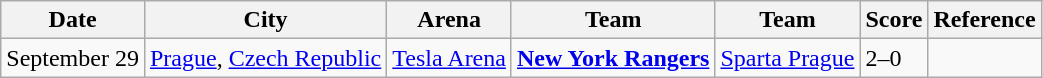<table class="wikitable">
<tr>
<th>Date</th>
<th>City</th>
<th>Arena</th>
<th>Team</th>
<th>Team</th>
<th>Score</th>
<th>Reference</th>
</tr>
<tr>
<td>September 29</td>
<td> <a href='#'>Prague</a>, <a href='#'>Czech Republic</a></td>
<td><a href='#'>Tesla Arena</a></td>
<td><strong><a href='#'>New York Rangers</a></strong></td>
<td><a href='#'>Sparta Prague</a></td>
<td>2–0</td>
<td></td>
</tr>
</table>
